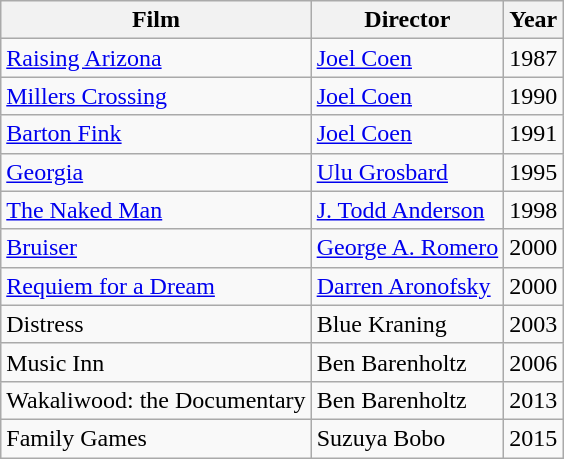<table class="wikitable">
<tr>
<th>Film</th>
<th>Director</th>
<th>Year</th>
</tr>
<tr>
<td><a href='#'>Raising Arizona</a></td>
<td><a href='#'>Joel Coen</a></td>
<td>1987</td>
</tr>
<tr>
<td><a href='#'>Millers Crossing</a></td>
<td><a href='#'>Joel Coen</a></td>
<td>1990</td>
</tr>
<tr>
<td><a href='#'>Barton Fink</a></td>
<td><a href='#'>Joel Coen</a></td>
<td>1991</td>
</tr>
<tr>
<td><a href='#'>Georgia</a></td>
<td><a href='#'>Ulu Grosbard</a></td>
<td>1995</td>
</tr>
<tr>
<td><a href='#'>The Naked Man</a></td>
<td><a href='#'>J. Todd Anderson</a></td>
<td>1998</td>
</tr>
<tr>
<td><a href='#'>Bruiser</a></td>
<td><a href='#'>George A. Romero</a></td>
<td>2000</td>
</tr>
<tr>
<td><a href='#'>Requiem for a Dream</a></td>
<td><a href='#'>Darren Aronofsky</a></td>
<td>2000</td>
</tr>
<tr>
<td>Distress</td>
<td>Blue Kraning</td>
<td>2003</td>
</tr>
<tr>
<td>Music Inn</td>
<td>Ben Barenholtz</td>
<td>2006</td>
</tr>
<tr>
<td>Wakaliwood: the Documentary</td>
<td>Ben Barenholtz</td>
<td>2013</td>
</tr>
<tr>
<td>Family Games</td>
<td>Suzuya Bobo</td>
<td>2015</td>
</tr>
</table>
